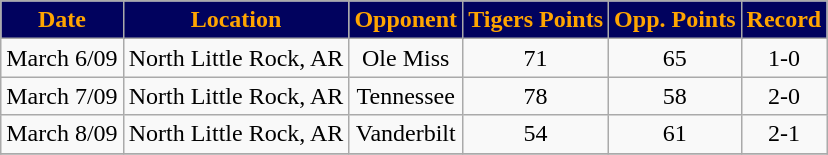<table class="wikitable" style="text-align:center">
<tr>
<th style="background:#01025E;color:orange;">Date</th>
<th style="background:#01025E;color:orange;">Location</th>
<th style="background:#01025E;color:orange;">Opponent</th>
<th style="background:#01025E;color:orange;">Tigers Points</th>
<th style="background:#01025E;color:orange;">Opp. Points</th>
<th style="background:#01025E;color:orange;">Record</th>
</tr>
<tr>
<td>March 6/09</td>
<td>North Little Rock, AR</td>
<td>Ole Miss</td>
<td>71</td>
<td>65</td>
<td>1-0</td>
</tr>
<tr>
<td>March 7/09</td>
<td>North Little Rock, AR</td>
<td>Tennessee</td>
<td>78</td>
<td>58</td>
<td>2-0</td>
</tr>
<tr>
<td>March 8/09</td>
<td>North Little Rock, AR</td>
<td>Vanderbilt</td>
<td>54</td>
<td>61</td>
<td>2-1</td>
</tr>
<tr>
</tr>
</table>
